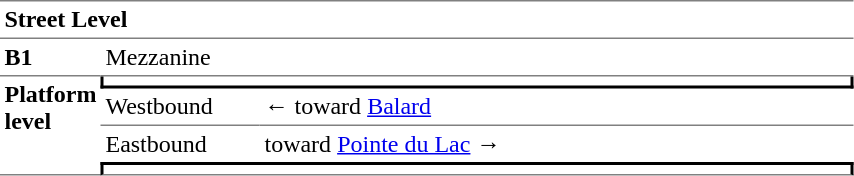<table border="0" cellpadding="3" cellspacing="0">
<tr>
<td colspan="3" valign="top" width="50" data-darkreader-inline-border-top="" data-darkreader-inline-border-bottom="" style="border-bottom:solid 1px gray;border-top:solid 1px gray;"><strong>Street Level</strong></td>
</tr>
<tr>
<td valign="top" width="50" data-darkreader-inline-border-bottom="" style="border-bottom:solid 1px gray;"><strong>B1</strong></td>
<td colspan="2" valign="top" width="100" data-darkreader-inline-border-bottom="" style="border-bottom:solid 1px gray;">Mezzanine</td>
</tr>
<tr>
<td rowspan="4" valign="top" width="50" data-darkreader-inline-border-bottom="" style="border-bottom:solid 1px gray;"><strong>Platform level</strong></td>
<td colspan="2" data-darkreader-inline-border-right="" data-darkreader-inline-border-left="" data-darkreader-inline-border-bottom="" style="border-right:solid 2px black;border-left:solid 2px black;border-bottom:solid 2px black;text-align:center;"></td>
</tr>
<tr>
<td width="100" data-darkreader-inline-border-bottom="" style="border-bottom:solid 1px gray;">Westbound</td>
<td width="390" data-darkreader-inline-border-bottom="" style="border-bottom:solid 1px gray;">←   toward <a href='#'>Balard</a> </td>
</tr>
<tr>
<td>Eastbound</td>
<td>   toward <a href='#'>Pointe du Lac</a>  →</td>
</tr>
<tr>
<td colspan="2" data-darkreader-inline-border-top="" data-darkreader-inline-border-right="" data-darkreader-inline-border-left="" data-darkreader-inline-border-bottom="" style="border-top:solid 2px black;border-right:solid 2px black;border-left:solid 2px black;border-bottom:solid 1px gray;text-align:center;"></td>
</tr>
</table>
